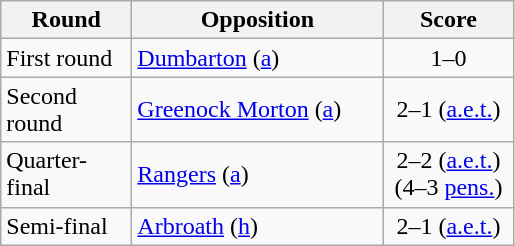<table class="wikitable">
<tr>
<th width=80>Round</th>
<th width=160>Opposition</th>
<th width=80>Score</th>
</tr>
<tr>
<td>First round</td>
<td><a href='#'>Dumbarton</a> (<a href='#'>a</a>)</td>
<td align=center>1–0</td>
</tr>
<tr>
<td>Second round</td>
<td><a href='#'>Greenock Morton</a> (<a href='#'>a</a>)</td>
<td align=center>2–1 (<a href='#'>a.e.t.</a>)</td>
</tr>
<tr>
<td>Quarter-final</td>
<td><a href='#'>Rangers</a> (<a href='#'>a</a>)</td>
<td align=center>2–2 (<a href='#'>a.e.t.</a>)<br>(4–3 <a href='#'>pens.</a>)</td>
</tr>
<tr>
<td>Semi-final</td>
<td><a href='#'>Arbroath</a> (<a href='#'>h</a>)</td>
<td align=center>2–1 (<a href='#'>a.e.t.</a>)</td>
</tr>
</table>
